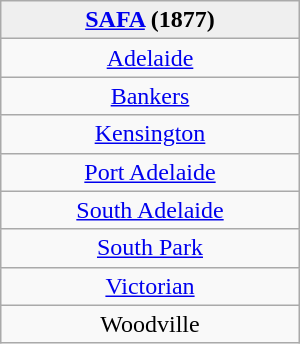<table class="wikitable" style="text-align:center; width:200px; font-size:100%">
<tr>
<th colspan=2 style="background:#efefef;"><strong><a href='#'>SAFA</a></strong> (1877)</th>
</tr>
<tr>
<td><a href='#'>Adelaide</a></td>
</tr>
<tr>
<td><a href='#'>Bankers</a></td>
</tr>
<tr>
<td><a href='#'>Kensington</a></td>
</tr>
<tr>
<td><a href='#'>Port Adelaide</a></td>
</tr>
<tr>
<td><a href='#'>South Adelaide</a></td>
</tr>
<tr>
<td><a href='#'>South Park</a></td>
</tr>
<tr>
<td><a href='#'>Victorian</a></td>
</tr>
<tr>
<td>Woodville</td>
</tr>
</table>
